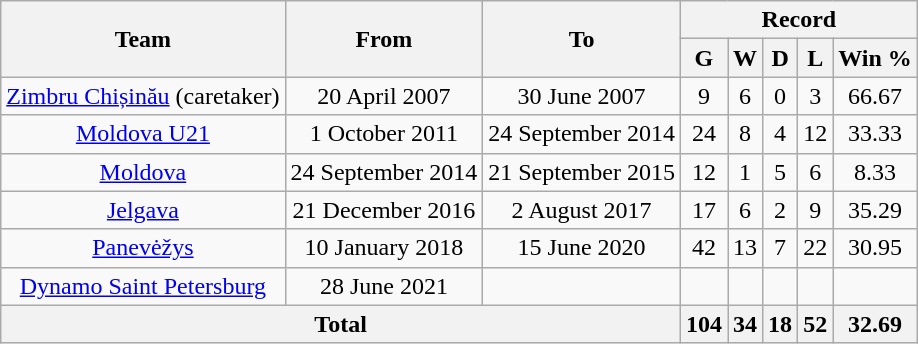<table class="wikitable" style="text-align: center">
<tr>
<th rowspan="2">Team</th>
<th rowspan="2">From</th>
<th rowspan="2">To</th>
<th colspan="5">Record</th>
</tr>
<tr>
<th>G</th>
<th>W</th>
<th>D</th>
<th>L</th>
<th>Win %</th>
</tr>
<tr>
<td><a href='#'>Zimbru Chișinău</a> (caretaker)</td>
<td>20 April 2007</td>
<td>30 June 2007</td>
<td>9</td>
<td>6</td>
<td>0</td>
<td>3</td>
<td>66.67</td>
</tr>
<tr>
<td><a href='#'>Moldova U21</a></td>
<td>1 October 2011</td>
<td>24 September 2014</td>
<td>24</td>
<td>8</td>
<td>4</td>
<td>12</td>
<td>33.33</td>
</tr>
<tr>
<td><a href='#'>Moldova</a></td>
<td>24 September 2014</td>
<td>21 September 2015</td>
<td>12</td>
<td>1</td>
<td>5</td>
<td>6</td>
<td>8.33</td>
</tr>
<tr>
<td><a href='#'>Jelgava</a></td>
<td>21 December 2016</td>
<td>2 August 2017</td>
<td>17</td>
<td>6</td>
<td>2</td>
<td>9</td>
<td>35.29</td>
</tr>
<tr>
<td><a href='#'>Panevėžys</a></td>
<td>10 January 2018</td>
<td>15 June 2020</td>
<td>42</td>
<td>13</td>
<td>7</td>
<td>22</td>
<td>30.95</td>
</tr>
<tr>
<td><a href='#'>Dynamo Saint Petersburg</a></td>
<td>28 June 2021</td>
<td></td>
<td></td>
<td></td>
<td></td>
<td></td>
<td></td>
</tr>
<tr>
<th colspan="3">Total</th>
<th>104</th>
<th>34</th>
<th>18</th>
<th>52</th>
<th>32.69</th>
</tr>
</table>
